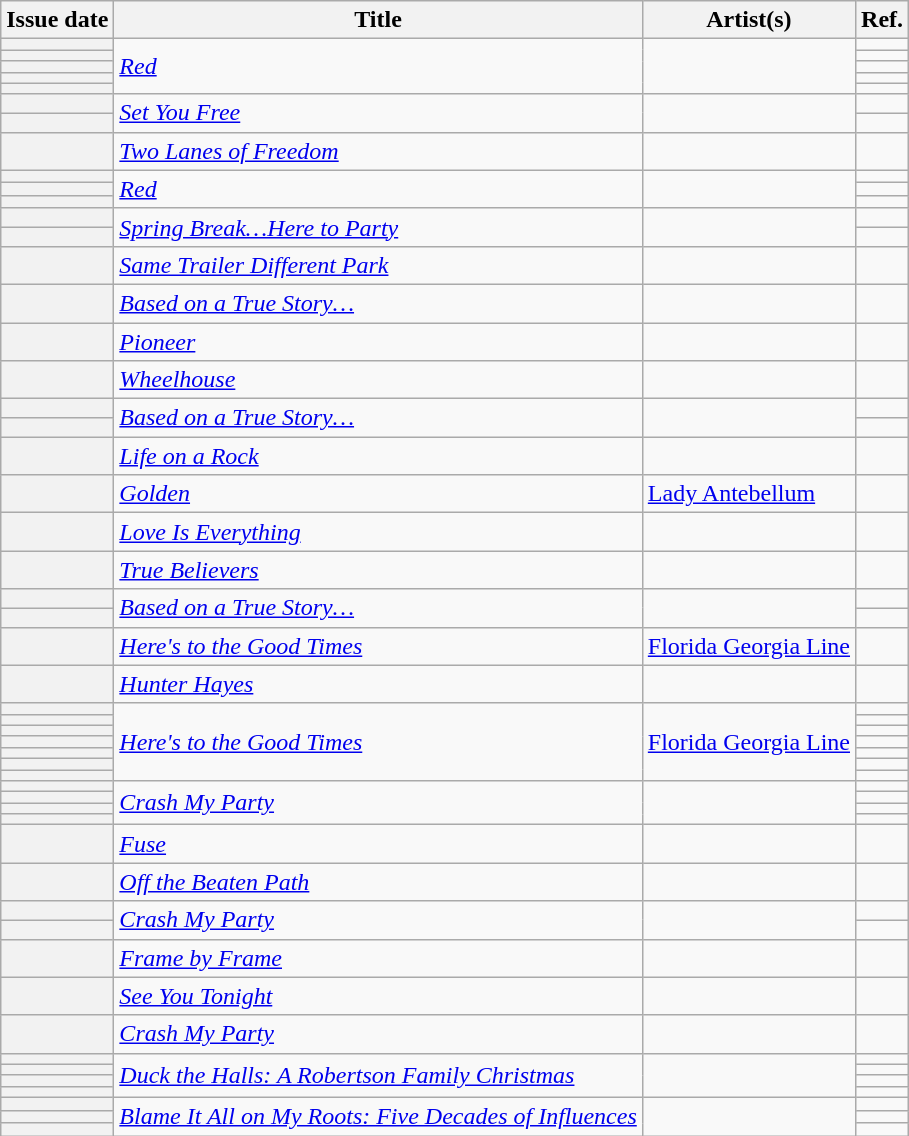<table class="wikitable sortable plainrowheaders">
<tr>
<th scope=col>Issue date</th>
<th scope=col>Title</th>
<th scope=col>Artist(s)</th>
<th scope=col class=unsortable>Ref.</th>
</tr>
<tr>
<th scope=row></th>
<td rowspan="5"><em><a href='#'>Red</a></em></td>
<td rowspan="5"></td>
<td align=center></td>
</tr>
<tr>
<th scope=row></th>
<td align=center></td>
</tr>
<tr>
<th scope=row></th>
<td align=center></td>
</tr>
<tr>
<th scope=row></th>
<td align=center></td>
</tr>
<tr>
<th scope=row></th>
<td align=center></td>
</tr>
<tr>
<th scope=row></th>
<td rowspan="2"><em><a href='#'>Set You Free</a></em></td>
<td rowspan="2"></td>
<td align=center></td>
</tr>
<tr>
<th scope=row></th>
<td align=center></td>
</tr>
<tr>
<th scope=row></th>
<td><em><a href='#'>Two Lanes of Freedom</a></em></td>
<td></td>
<td align=center></td>
</tr>
<tr>
<th scope=row></th>
<td rowspan="3"><em><a href='#'>Red</a></em></td>
<td rowspan="3"></td>
<td align=center></td>
</tr>
<tr>
<th scope=row></th>
<td align=center></td>
</tr>
<tr>
<th scope=row></th>
<td align=center></td>
</tr>
<tr>
<th scope=row></th>
<td rowspan="2"><em><a href='#'>Spring Break…Here to Party</a></em></td>
<td rowspan="2"></td>
<td align=center></td>
</tr>
<tr>
<th scope=row></th>
<td align=center></td>
</tr>
<tr>
<th scope=row></th>
<td><em><a href='#'>Same Trailer Different Park</a></em></td>
<td></td>
<td align=center></td>
</tr>
<tr>
<th scope=row></th>
<td><em><a href='#'>Based on a True Story…</a></em></td>
<td></td>
<td align=center></td>
</tr>
<tr>
<th scope=row></th>
<td><em><a href='#'>Pioneer</a></em></td>
<td></td>
<td align=center></td>
</tr>
<tr>
<th scope=row></th>
<td><em><a href='#'>Wheelhouse</a></em></td>
<td></td>
<td align=center></td>
</tr>
<tr>
<th scope=row></th>
<td rowspan="2"><em><a href='#'>Based on a True Story…</a></em></td>
<td rowspan="2"></td>
<td align=center></td>
</tr>
<tr>
<th scope=row></th>
<td align=center></td>
</tr>
<tr>
<th scope=row></th>
<td><em><a href='#'>Life on a Rock</a></em></td>
<td></td>
<td align=center></td>
</tr>
<tr>
<th scope=row></th>
<td><em><a href='#'>Golden</a></em></td>
<td><a href='#'>Lady Antebellum</a></td>
<td align=center></td>
</tr>
<tr>
<th scope=row></th>
<td><em><a href='#'>Love Is Everything</a></em></td>
<td></td>
<td align=center></td>
</tr>
<tr>
<th scope=row></th>
<td><em><a href='#'>True Believers</a></em></td>
<td></td>
<td align=center></td>
</tr>
<tr>
<th scope=row></th>
<td rowspan="2"><em><a href='#'>Based on a True Story…</a></em></td>
<td rowspan="2"></td>
<td align=center></td>
</tr>
<tr>
<th scope=row></th>
<td align=center></td>
</tr>
<tr>
<th scope=row></th>
<td><em><a href='#'>Here's to the Good Times</a></em></td>
<td><a href='#'>Florida Georgia Line</a></td>
<td align=center></td>
</tr>
<tr>
<th scope=row></th>
<td><em><a href='#'>Hunter Hayes</a></em></td>
<td></td>
<td align=center></td>
</tr>
<tr>
<th scope=row></th>
<td rowspan="7"><em><a href='#'>Here's to the Good Times</a></em></td>
<td rowspan="7"><a href='#'>Florida Georgia Line</a></td>
<td align=center></td>
</tr>
<tr>
<th scope=row></th>
<td align=center></td>
</tr>
<tr>
<th scope=row></th>
<td align=center></td>
</tr>
<tr>
<th scope=row></th>
<td align=center></td>
</tr>
<tr>
<th scope=row></th>
<td align=center></td>
</tr>
<tr>
<th scope=row></th>
<td align=center></td>
</tr>
<tr>
<th scope=row></th>
<td align=center></td>
</tr>
<tr>
<th scope=row></th>
<td rowspan="4"><em><a href='#'>Crash My Party</a></em></td>
<td rowspan="4"></td>
<td align=center></td>
</tr>
<tr>
<th scope=row></th>
<td align=center></td>
</tr>
<tr>
<th scope=row></th>
<td align=center></td>
</tr>
<tr>
<th scope=row></th>
<td align=center></td>
</tr>
<tr>
<th scope=row></th>
<td><em><a href='#'>Fuse</a></em></td>
<td></td>
<td align=center></td>
</tr>
<tr>
<th scope=row></th>
<td><em><a href='#'>Off the Beaten Path</a></em></td>
<td></td>
<td align=center></td>
</tr>
<tr>
<th scope=row></th>
<td rowspan="2"><em><a href='#'>Crash My Party</a></em></td>
<td rowspan="2"></td>
<td align=center></td>
</tr>
<tr>
<th scope=row></th>
<td align=center></td>
</tr>
<tr>
<th scope=row></th>
<td><em><a href='#'>Frame by Frame</a></em></td>
<td></td>
<td align=center></td>
</tr>
<tr>
<th scope=row></th>
<td><em><a href='#'>See You Tonight</a></em></td>
<td></td>
<td align=center></td>
</tr>
<tr>
<th scope=row></th>
<td><em><a href='#'>Crash My Party</a></em></td>
<td></td>
<td align=center></td>
</tr>
<tr>
<th scope=row></th>
<td rowspan="4"><em><a href='#'>Duck the Halls: A Robertson Family Christmas</a></em></td>
<td rowspan="4"></td>
<td align=center></td>
</tr>
<tr>
<th scope=row></th>
<td align=center></td>
</tr>
<tr>
<th scope=row></th>
<td align=center></td>
</tr>
<tr>
<th scope=row></th>
<td align=center></td>
</tr>
<tr>
<th scope=row></th>
<td rowspan="3"><em><a href='#'>Blame It All on My Roots: Five Decades of Influences</a></em></td>
<td rowspan="3"></td>
<td align=center></td>
</tr>
<tr>
<th scope=row></th>
<td align=center></td>
</tr>
<tr>
<th scope=row></th>
<td align=center></td>
</tr>
</table>
